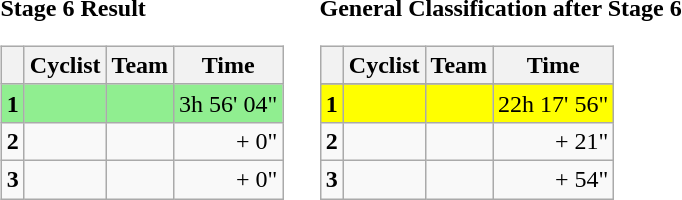<table>
<tr>
<td><strong>Stage 6 Result</strong><br><table class="wikitable">
<tr>
<th></th>
<th>Cyclist</th>
<th>Team</th>
<th>Time</th>
</tr>
<tr style="background:lightgreen">
<td><strong>1</strong></td>
<td></td>
<td></td>
<td align="right">3h 56' 04"</td>
</tr>
<tr>
<td><strong>2</strong></td>
<td></td>
<td></td>
<td align="right">+ 0"</td>
</tr>
<tr>
<td><strong>3</strong></td>
<td></td>
<td></td>
<td align="right">+ 0"</td>
</tr>
</table>
</td>
<td></td>
<td><strong>General Classification after Stage 6</strong><br><table class="wikitable">
<tr>
<th></th>
<th>Cyclist</th>
<th>Team</th>
<th>Time</th>
</tr>
<tr>
</tr>
<tr style="background:yellow">
<td><strong>1</strong></td>
<td></td>
<td></td>
<td align="right">22h 17' 56"</td>
</tr>
<tr>
<td><strong>2</strong></td>
<td></td>
<td></td>
<td align="right">+ 21"</td>
</tr>
<tr>
<td><strong>3</strong></td>
<td></td>
<td></td>
<td align="right">+ 54"</td>
</tr>
</table>
</td>
</tr>
</table>
